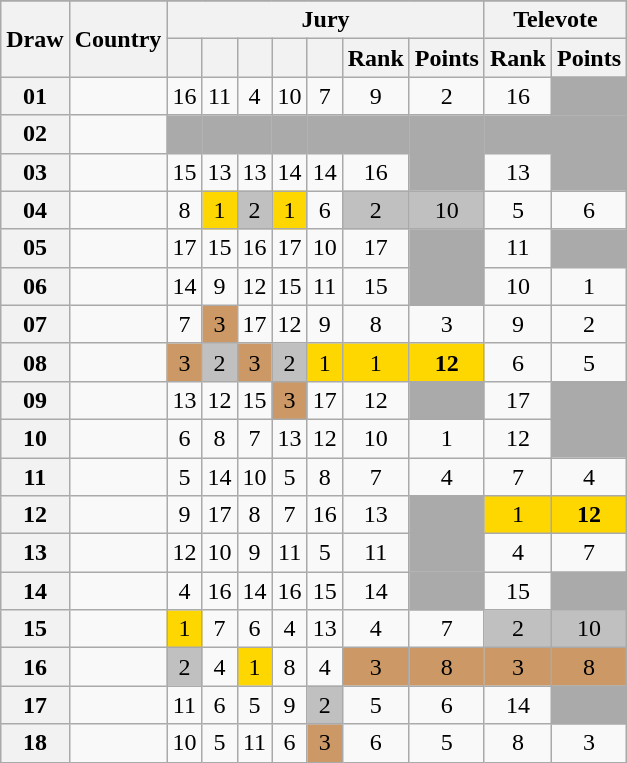<table class="sortable wikitable collapsible plainrowheaders" style="text-align:center;">
<tr>
</tr>
<tr>
<th scope="col" rowspan="2">Draw</th>
<th scope="col" rowspan="2">Country</th>
<th scope="col" colspan="7">Jury</th>
<th scope="col" colspan="2">Televote</th>
</tr>
<tr>
<th scope="col"><small></small></th>
<th scope="col"><small></small></th>
<th scope="col"><small></small></th>
<th scope="col"><small></small></th>
<th scope="col"><small></small></th>
<th scope="col">Rank</th>
<th scope="col">Points</th>
<th scope="col">Rank</th>
<th scope="col">Points</th>
</tr>
<tr>
<th scope="row" style="text-align:center;">01</th>
<td style="text-align:left;"></td>
<td>16</td>
<td>11</td>
<td>4</td>
<td>10</td>
<td>7</td>
<td>9</td>
<td>2</td>
<td>16</td>
<td style="background:#AAAAAA;"></td>
</tr>
<tr class="sortbottom">
<th scope="row" style="text-align:center;">02</th>
<td style="text-align:left;"></td>
<td style="background:#AAAAAA;"></td>
<td style="background:#AAAAAA;"></td>
<td style="background:#AAAAAA;"></td>
<td style="background:#AAAAAA;"></td>
<td style="background:#AAAAAA;"></td>
<td style="background:#AAAAAA;"></td>
<td style="background:#AAAAAA;"></td>
<td style="background:#AAAAAA;"></td>
<td style="background:#AAAAAA;"></td>
</tr>
<tr>
<th scope="row" style="text-align:center;">03</th>
<td style="text-align:left;"></td>
<td>15</td>
<td>13</td>
<td>13</td>
<td>14</td>
<td>14</td>
<td>16</td>
<td style="background:#AAAAAA;"></td>
<td>13</td>
<td style="background:#AAAAAA;"></td>
</tr>
<tr>
<th scope="row" style="text-align:center;">04</th>
<td style="text-align:left;"></td>
<td>8</td>
<td style="background:gold;">1</td>
<td style="background:silver;">2</td>
<td style="background:gold;">1</td>
<td>6</td>
<td style="background:silver;">2</td>
<td style="background:silver;">10</td>
<td>5</td>
<td>6</td>
</tr>
<tr>
<th scope="row" style="text-align:center;">05</th>
<td style="text-align:left;"></td>
<td>17</td>
<td>15</td>
<td>16</td>
<td>17</td>
<td>10</td>
<td>17</td>
<td style="background:#AAAAAA;"></td>
<td>11</td>
<td style="background:#AAAAAA;"></td>
</tr>
<tr>
<th scope="row" style="text-align:center;">06</th>
<td style="text-align:left;"></td>
<td>14</td>
<td>9</td>
<td>12</td>
<td>15</td>
<td>11</td>
<td>15</td>
<td style="background:#AAAAAA;"></td>
<td>10</td>
<td>1</td>
</tr>
<tr>
<th scope="row" style="text-align:center;">07</th>
<td style="text-align:left;"></td>
<td>7</td>
<td style="background:#CC9966;">3</td>
<td>17</td>
<td>12</td>
<td>9</td>
<td>8</td>
<td>3</td>
<td>9</td>
<td>2</td>
</tr>
<tr>
<th scope="row" style="text-align:center;">08</th>
<td style="text-align:left;"></td>
<td style="background:#CC9966;">3</td>
<td style="background:silver;">2</td>
<td style="background:#CC9966;">3</td>
<td style="background:silver;">2</td>
<td style="background:gold;">1</td>
<td style="background:gold;">1</td>
<td style="background:gold;"><strong>12</strong></td>
<td>6</td>
<td>5</td>
</tr>
<tr>
<th scope="row" style="text-align:center;">09</th>
<td style="text-align:left;"></td>
<td>13</td>
<td>12</td>
<td>15</td>
<td style="background:#CC9966;">3</td>
<td>17</td>
<td>12</td>
<td style="background:#AAAAAA;"></td>
<td>17</td>
<td style="background:#AAAAAA;"></td>
</tr>
<tr>
<th scope="row" style="text-align:center;">10</th>
<td style="text-align:left;"></td>
<td>6</td>
<td>8</td>
<td>7</td>
<td>13</td>
<td>12</td>
<td>10</td>
<td>1</td>
<td>12</td>
<td style="background:#AAAAAA;"></td>
</tr>
<tr>
<th scope="row" style="text-align:center;">11</th>
<td style="text-align:left;"></td>
<td>5</td>
<td>14</td>
<td>10</td>
<td>5</td>
<td>8</td>
<td>7</td>
<td>4</td>
<td>7</td>
<td>4</td>
</tr>
<tr>
<th scope="row" style="text-align:center;">12</th>
<td style="text-align:left;"></td>
<td>9</td>
<td>17</td>
<td>8</td>
<td>7</td>
<td>16</td>
<td>13</td>
<td style="background:#AAAAAA;"></td>
<td style="background:gold;">1</td>
<td style="background:gold;"><strong>12</strong></td>
</tr>
<tr>
<th scope="row" style="text-align:center;">13</th>
<td style="text-align:left;"></td>
<td>12</td>
<td>10</td>
<td>9</td>
<td>11</td>
<td>5</td>
<td>11</td>
<td style="background:#AAAAAA;"></td>
<td>4</td>
<td>7</td>
</tr>
<tr>
<th scope="row" style="text-align:center;">14</th>
<td style="text-align:left;"></td>
<td>4</td>
<td>16</td>
<td>14</td>
<td>16</td>
<td>15</td>
<td>14</td>
<td style="background:#AAAAAA;"></td>
<td>15</td>
<td style="background:#AAAAAA;"></td>
</tr>
<tr>
<th scope="row" style="text-align:center;">15</th>
<td style="text-align:left;"></td>
<td style="background:gold;">1</td>
<td>7</td>
<td>6</td>
<td>4</td>
<td>13</td>
<td>4</td>
<td>7</td>
<td style="background:silver;">2</td>
<td style="background:silver;">10</td>
</tr>
<tr>
<th scope="row" style="text-align:center;">16</th>
<td style="text-align:left;"></td>
<td style="background:silver;">2</td>
<td>4</td>
<td style="background:gold;">1</td>
<td>8</td>
<td>4</td>
<td style="background:#CC9966;">3</td>
<td style="background:#CC9966;">8</td>
<td style="background:#CC9966;">3</td>
<td style="background:#CC9966;">8</td>
</tr>
<tr>
<th scope="row" style="text-align:center;">17</th>
<td style="text-align:left;"></td>
<td>11</td>
<td>6</td>
<td>5</td>
<td>9</td>
<td style="background:silver;">2</td>
<td>5</td>
<td>6</td>
<td>14</td>
<td style="background:#AAAAAA;"></td>
</tr>
<tr>
<th scope="row" style="text-align:center;">18</th>
<td style="text-align:left;"></td>
<td>10</td>
<td>5</td>
<td>11</td>
<td>6</td>
<td style="background:#CC9966;">3</td>
<td>6</td>
<td>5</td>
<td>8</td>
<td>3</td>
</tr>
</table>
